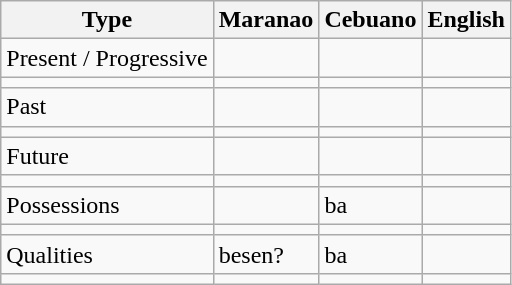<table class="wikitable">
<tr>
<th>Type</th>
<th>Maranao</th>
<th>Cebuano</th>
<th>English</th>
</tr>
<tr>
<td>Present / Progressive</td>
<td>  </td>
<td>  </td>
<td> </td>
</tr>
<tr>
<td></td>
<td></td>
<td></td>
<td></td>
</tr>
<tr>
<td>Past</td>
<td>  </td>
<td>  </td>
<td> </td>
</tr>
<tr>
<td></td>
<td></td>
<td></td>
<td></td>
</tr>
<tr>
<td>Future</td>
<td>  </td>
<td>  </td>
<td> </td>
</tr>
<tr>
<td></td>
<td></td>
<td></td>
<td></td>
</tr>
<tr>
<td>Possessions</td>
<td>  </td>
<td> ba </td>
<td> </td>
</tr>
<tr>
<td></td>
<td></td>
<td></td>
<td></td>
</tr>
<tr>
<td>Qualities</td>
<td> besen?</td>
<td> ba </td>
<td></td>
</tr>
<tr>
<td></td>
<td></td>
<td></td>
<td></td>
</tr>
</table>
